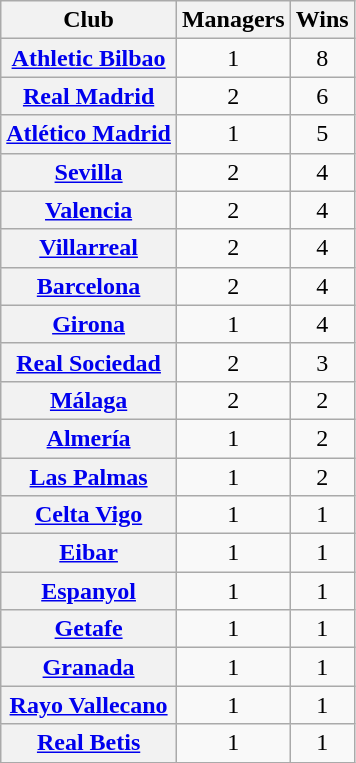<table class="wikitable sortable plainrowheaders" style=text-align:center>
<tr>
<th scope=col>Club</th>
<th scope=col>Managers</th>
<th scope=col>Wins</th>
</tr>
<tr>
<th scope=row><a href='#'>Athletic Bilbao</a></th>
<td>1</td>
<td>8</td>
</tr>
<tr>
<th scope=row><a href='#'>Real Madrid</a></th>
<td>2</td>
<td>6</td>
</tr>
<tr>
<th scope=row><a href='#'>Atlético Madrid</a></th>
<td>1</td>
<td>5</td>
</tr>
<tr>
<th scope=row><a href='#'>Sevilla</a></th>
<td>2</td>
<td>4</td>
</tr>
<tr>
<th scope=row><a href='#'>Valencia</a></th>
<td>2</td>
<td>4</td>
</tr>
<tr>
<th scope=row><a href='#'>Villarreal</a></th>
<td>2</td>
<td>4</td>
</tr>
<tr>
<th scope=row><a href='#'>Barcelona</a></th>
<td>2</td>
<td>4</td>
</tr>
<tr>
<th scope=row><a href='#'>Girona</a></th>
<td>1</td>
<td>4</td>
</tr>
<tr>
<th scope=row><a href='#'>Real Sociedad</a></th>
<td>2</td>
<td>3</td>
</tr>
<tr>
<th scope=row><a href='#'>Málaga</a></th>
<td>2</td>
<td>2</td>
</tr>
<tr>
<th scope=row><a href='#'>Almería</a></th>
<td>1</td>
<td>2</td>
</tr>
<tr>
<th scope=row><a href='#'>Las Palmas</a></th>
<td>1</td>
<td>2</td>
</tr>
<tr>
<th scope=row><a href='#'>Celta Vigo</a></th>
<td>1</td>
<td>1</td>
</tr>
<tr>
<th scope=row><a href='#'>Eibar</a></th>
<td>1</td>
<td>1</td>
</tr>
<tr>
<th scope=row><a href='#'>Espanyol</a></th>
<td>1</td>
<td>1</td>
</tr>
<tr>
<th scope=row><a href='#'>Getafe</a></th>
<td>1</td>
<td>1</td>
</tr>
<tr>
<th scope=row><a href='#'>Granada</a></th>
<td>1</td>
<td>1</td>
</tr>
<tr>
<th scope=row><a href='#'>Rayo Vallecano</a></th>
<td>1</td>
<td>1</td>
</tr>
<tr>
<th scope=row><a href='#'>Real Betis</a></th>
<td>1</td>
<td>1</td>
</tr>
</table>
